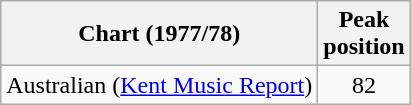<table class="wikitable">
<tr>
<th>Chart (1977/78)</th>
<th>Peak<br>position</th>
</tr>
<tr>
<td>Australian (<a href='#'>Kent Music Report</a>)</td>
<td align="center">82</td>
</tr>
</table>
